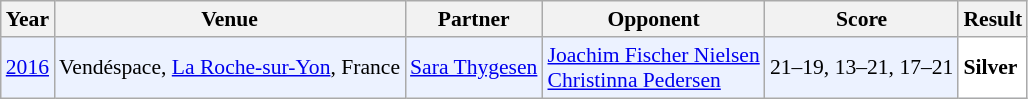<table class="sortable wikitable" style="font-size: 90%;">
<tr>
<th>Year</th>
<th>Venue</th>
<th>Partner</th>
<th>Opponent</th>
<th>Score</th>
<th>Result</th>
</tr>
<tr style="background:#ECF2FF">
<td align="center"><a href='#'>2016</a></td>
<td align="left">Vendéspace, <a href='#'>La Roche-sur-Yon</a>, France</td>
<td align="left"> <a href='#'>Sara Thygesen</a></td>
<td align="left"> <a href='#'>Joachim Fischer Nielsen</a><br> <a href='#'>Christinna Pedersen</a></td>
<td align="left">21–19, 13–21, 17–21</td>
<td style="text-align:left; background:white"> <strong>Silver</strong></td>
</tr>
</table>
